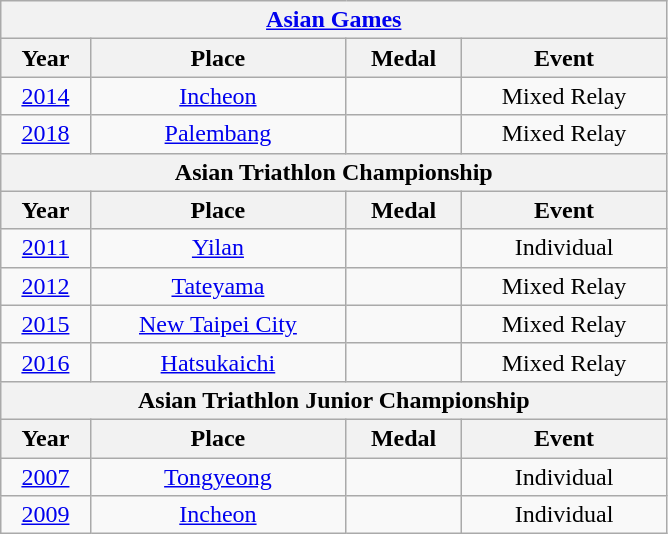<table class="wikitable center col2izq" style="text-align:center;width:445px;">
<tr>
<th colspan=4><a href='#'>Asian Games</a></th>
</tr>
<tr>
<th>Year</th>
<th>Place</th>
<th>Medal</th>
<th>Event</th>
</tr>
<tr>
<td><a href='#'>2014</a></td>
<td><a href='#'>Incheon</a> </td>
<td></td>
<td>Mixed Relay</td>
</tr>
<tr>
<td><a href='#'>2018</a></td>
<td><a href='#'>Palembang</a> </td>
<td></td>
<td>Mixed Relay</td>
</tr>
<tr>
<th colspan="4">Asian Triathlon Championship</th>
</tr>
<tr>
<th>Year</th>
<th>Place</th>
<th>Medal</th>
<th>Event</th>
</tr>
<tr>
<td><a href='#'>2011</a></td>
<td><a href='#'>Yilan</a> </td>
<td></td>
<td>Individual</td>
</tr>
<tr>
<td><a href='#'>2012</a></td>
<td><a href='#'>Tateyama</a> </td>
<td></td>
<td>Mixed Relay</td>
</tr>
<tr>
<td><a href='#'>2015</a></td>
<td><a href='#'>New Taipei City</a> </td>
<td></td>
<td>Mixed Relay</td>
</tr>
<tr>
<td><a href='#'>2016</a></td>
<td><a href='#'>Hatsukaichi</a> </td>
<td></td>
<td>Mixed Relay</td>
</tr>
<tr>
<th colspan="4">Asian Triathlon Junior Championship</th>
</tr>
<tr>
<th>Year</th>
<th>Place</th>
<th>Medal</th>
<th>Event</th>
</tr>
<tr>
<td><a href='#'>2007</a></td>
<td><a href='#'>Tongyeong</a> </td>
<td></td>
<td>Individual</td>
</tr>
<tr>
<td><a href='#'>2009</a></td>
<td><a href='#'>Incheon</a> </td>
<td></td>
<td>Individual</td>
</tr>
</table>
